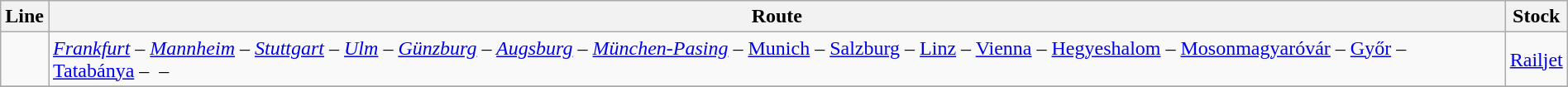<table class="wikitable" width="100%">
<tr class="hintergrundfarbe5">
<th>Line</th>
<th>Route</th>
<th>Stock</th>
</tr>
<tr>
<td></td>
<td><em><a href='#'>Frankfurt</a> –  <a href='#'>Mannheim</a> – <a href='#'>Stuttgart</a> – <a href='#'>Ulm</a> – <a href='#'>Günzburg</a> – <a href='#'>Augsburg</a> – <a href='#'>München-Pasing</a></em> – <a href='#'>Munich</a> – <a href='#'>Salzburg</a> – <a href='#'>Linz</a> –   <a href='#'>Vienna</a> – <a href='#'>Hegyeshalom</a> – <a href='#'>Mosonmagyaróvár</a> – <a href='#'>Győr</a> – <a href='#'>Tatabánya</a> –  – </td>
<td><a href='#'>Railjet</a></td>
</tr>
<tr>
</tr>
</table>
